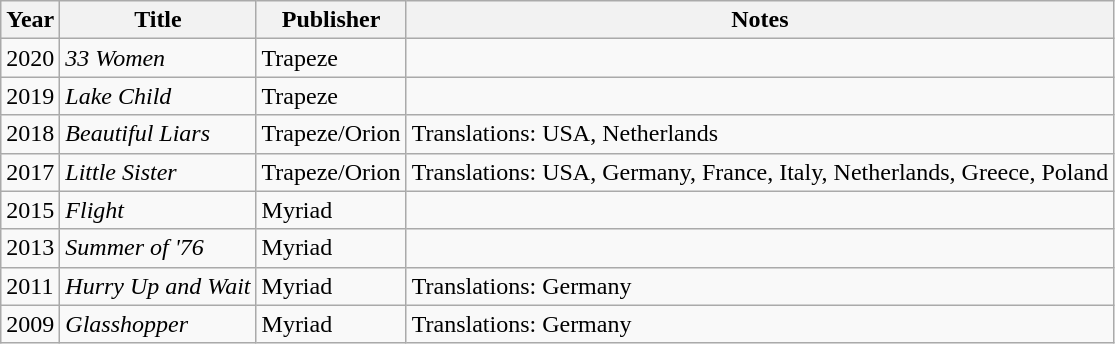<table class="wikitable">
<tr>
<th>Year</th>
<th>Title</th>
<th>Publisher</th>
<th>Notes</th>
</tr>
<tr>
<td>2020</td>
<td><em>33 Women</em></td>
<td>Trapeze</td>
<td></td>
</tr>
<tr>
<td>2019</td>
<td><em>Lake Child</em></td>
<td>Trapeze</td>
<td></td>
</tr>
<tr>
<td>2018</td>
<td><em>Beautiful Liars</em></td>
<td>Trapeze/Orion</td>
<td>Translations: USA, Netherlands</td>
</tr>
<tr>
<td>2017</td>
<td><em>Little Sister</em></td>
<td>Trapeze/Orion</td>
<td>Translations: USA, Germany, France, Italy, Netherlands, Greece, Poland</td>
</tr>
<tr>
<td>2015</td>
<td><em>Flight</em></td>
<td>Myriad</td>
<td></td>
</tr>
<tr>
<td>2013</td>
<td><em>Summer of '76</em></td>
<td>Myriad</td>
<td></td>
</tr>
<tr>
<td>2011</td>
<td><em>Hurry Up and Wait</em></td>
<td>Myriad</td>
<td>Translations: Germany</td>
</tr>
<tr>
<td>2009</td>
<td><em>Glasshopper</em></td>
<td>Myriad</td>
<td>Translations: Germany</td>
</tr>
</table>
